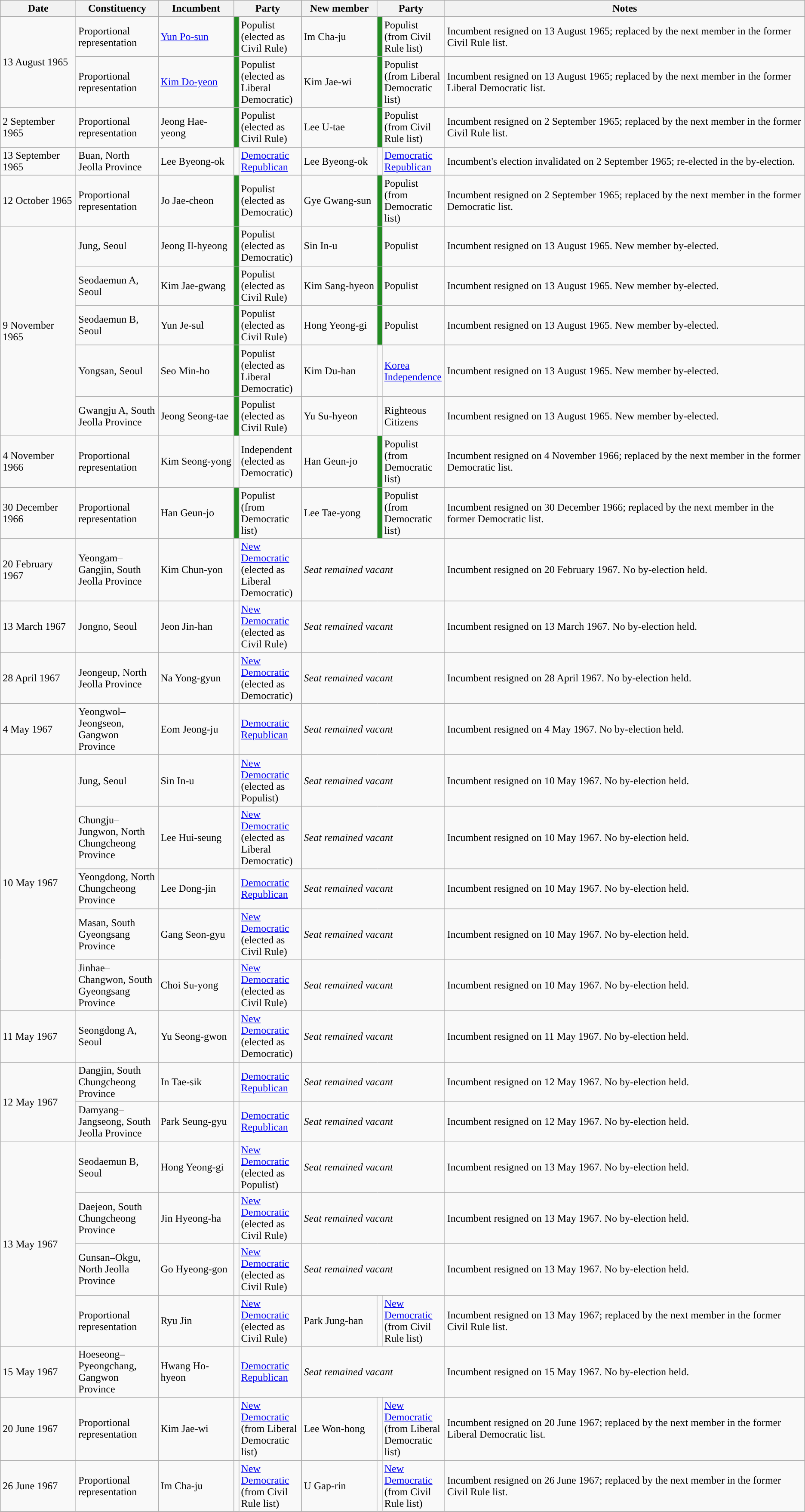<table class="wikitable sortable plainrowheaders">
<tr>
<th width="110px">Date</th>
<th width="120px">Constituency</th>
<th width="110px">Incumbent</th>
<th colspan="2">Party</th>
<th width="110px">New member</th>
<th colspan="2">Party</th>
<th class="unsortable">Notes</th>
</tr>
<tr>
<td rowspan="2">13 August 1965</td>
<td>Proportional representation</td>
<td><a href='#'>Yun Po-sun</a></td>
<td bgcolor=#228B22></td>
<td width="90px">Populist (elected as Civil Rule)</td>
<td>Im Cha-ju</td>
<td bgcolor=#228B22></td>
<td width="90px">Populist (from Civil Rule list)</td>
<td>Incumbent resigned on 13 August 1965; replaced by the next member in the former Civil Rule list.</td>
</tr>
<tr>
<td>Proportional representation</td>
<td><a href='#'>Kim Do-yeon</a></td>
<td bgcolor=#228B22></td>
<td>Populist (elected as Liberal Democratic)</td>
<td>Kim Jae-wi</td>
<td bgcolor=#228B22></td>
<td>Populist (from Liberal Democratic list)</td>
<td>Incumbent resigned on 13 August 1965; replaced by the next member in the former Liberal Democratic list.</td>
</tr>
<tr>
<td>2 September 1965</td>
<td>Proportional representation</td>
<td>Jeong Hae-yeong</td>
<td bgcolor=#228B22></td>
<td>Populist (elected as Civil Rule)</td>
<td>Lee U-tae</td>
<td bgcolor=#228B22></td>
<td>Populist (from Civil Rule list)</td>
<td>Incumbent resigned on 2 September 1965; replaced by the next member in the former Civil Rule list.</td>
</tr>
<tr>
<td>13 September 1965</td>
<td>Buan, North Jeolla Province</td>
<td>Lee Byeong-ok</td>
<td></td>
<td><a href='#'>Democratic Republican</a></td>
<td>Lee Byeong-ok</td>
<td></td>
<td><a href='#'>Democratic Republican</a></td>
<td>Incumbent's election invalidated on 2 September 1965; re-elected in the by-election.</td>
</tr>
<tr>
<td>12 October 1965</td>
<td>Proportional representation</td>
<td>Jo Jae-cheon</td>
<td bgcolor=#228B22></td>
<td>Populist (elected as Democratic)</td>
<td>Gye Gwang-sun</td>
<td bgcolor=#228B22></td>
<td>Populist (from Democratic list)</td>
<td>Incumbent resigned on 2 September 1965; replaced by the next member in the former Democratic list.</td>
</tr>
<tr>
<td rowspan="5">9 November 1965</td>
<td>Jung, Seoul</td>
<td>Jeong Il-hyeong</td>
<td bgcolor=#228B22></td>
<td>Populist (elected as Democratic)</td>
<td>Sin In-u</td>
<td bgcolor=#228B22></td>
<td>Populist</td>
<td>Incumbent resigned on 13 August 1965. New member by-elected.</td>
</tr>
<tr>
<td>Seodaemun A, Seoul</td>
<td>Kim Jae-gwang</td>
<td bgcolor=#228B22></td>
<td>Populist (elected as Civil Rule)</td>
<td>Kim Sang-hyeon</td>
<td bgcolor=#228B22></td>
<td>Populist</td>
<td>Incumbent resigned on 13 August 1965. New member by-elected.</td>
</tr>
<tr>
<td>Seodaemun B, Seoul</td>
<td>Yun Je-sul</td>
<td bgcolor=#228B22></td>
<td>Populist (elected as Civil Rule)</td>
<td>Hong Yeong-gi</td>
<td bgcolor=#228B22></td>
<td>Populist</td>
<td>Incumbent resigned on 13 August 1965. New member by-elected.</td>
</tr>
<tr>
<td>Yongsan, Seoul</td>
<td>Seo Min-ho</td>
<td bgcolor=#228B22></td>
<td>Populist (elected as Liberal Democratic)</td>
<td>Kim Du-han</td>
<td></td>
<td><a href='#'>Korea Independence</a></td>
<td>Incumbent resigned on 13 August 1965. New member by-elected.</td>
</tr>
<tr>
<td>Gwangju A, South Jeolla Province</td>
<td>Jeong Seong-tae</td>
<td bgcolor=#228B22></td>
<td>Populist (elected as Civil Rule)</td>
<td>Yu Su-hyeon</td>
<td></td>
<td>Righteous Citizens</td>
<td>Incumbent resigned on 13 August 1965. New member by-elected.</td>
</tr>
<tr>
<td>4 November 1966</td>
<td>Proportional representation</td>
<td>Kim Seong-yong</td>
<td bgcolor=></td>
<td>Independent (elected as Democratic)</td>
<td>Han Geun-jo</td>
<td bgcolor=#228B22></td>
<td>Populist (from Democratic list)</td>
<td>Incumbent resigned on 4 November 1966; replaced by the next member in the former Democratic list.</td>
</tr>
<tr>
<td>30 December 1966</td>
<td>Proportional representation</td>
<td>Han Geun-jo</td>
<td bgcolor=#228B22></td>
<td>Populist (from Democratic list)</td>
<td>Lee Tae-yong</td>
<td bgcolor=#228B22></td>
<td>Populist (from Democratic list)</td>
<td>Incumbent resigned on 30 December 1966; replaced by the next member in the former Democratic list.</td>
</tr>
<tr>
<td>20 February 1967</td>
<td>Yeongam–Gangjin, South Jeolla Province</td>
<td>Kim Chun-yon</td>
<td bgcolor=></td>
<td><a href='#'>New Democratic</a> (elected as Liberal Democratic)</td>
<td colspan="3"><em>Seat remained vacant</em></td>
<td>Incumbent resigned on 20 February 1967. No by-election held.</td>
</tr>
<tr>
<td>13 March 1967</td>
<td>Jongno, Seoul</td>
<td>Jeon Jin-han</td>
<td bgcolor=></td>
<td><a href='#'>New Democratic</a> (elected as Civil Rule)</td>
<td colspan="3"><em>Seat remained vacant</em></td>
<td>Incumbent resigned on 13 March 1967. No by-election held.</td>
</tr>
<tr>
<td>28 April 1967</td>
<td>Jeongeup, North Jeolla Province</td>
<td>Na Yong-gyun</td>
<td bgcolor=></td>
<td><a href='#'>New Democratic</a> (elected as Democratic)</td>
<td colspan="3"><em>Seat remained vacant</em></td>
<td>Incumbent resigned on 28 April 1967. No by-election held.</td>
</tr>
<tr>
<td>4 May 1967</td>
<td>Yeongwol–Jeongseon, Gangwon Province</td>
<td>Eom Jeong-ju</td>
<td></td>
<td><a href='#'>Democratic Republican</a></td>
<td colspan="3"><em>Seat remained vacant</em></td>
<td>Incumbent resigned on 4 May 1967. No by-election held.</td>
</tr>
<tr>
<td rowspan="5">10 May 1967</td>
<td>Jung, Seoul</td>
<td>Sin In-u</td>
<td bgcolor=></td>
<td><a href='#'>New Democratic</a> (elected as Populist)</td>
<td colspan="3"><em>Seat remained vacant</em></td>
<td>Incumbent resigned on 10 May 1967. No by-election held.</td>
</tr>
<tr>
<td>Chungju–Jungwon, North Chungcheong Province</td>
<td>Lee Hui-seung</td>
<td bgcolor=></td>
<td><a href='#'>New Democratic</a> (elected as Liberal Democratic)</td>
<td colspan="3"><em>Seat remained vacant</em></td>
<td>Incumbent resigned on 10 May 1967. No by-election held.</td>
</tr>
<tr>
<td>Yeongdong, North Chungcheong Province</td>
<td>Lee Dong-jin</td>
<td></td>
<td><a href='#'>Democratic Republican</a></td>
<td colspan="3"><em>Seat remained vacant</em></td>
<td>Incumbent resigned on 10 May 1967. No by-election held.</td>
</tr>
<tr>
<td>Masan, South Gyeongsang Province</td>
<td>Gang Seon-gyu</td>
<td bgcolor=></td>
<td><a href='#'>New Democratic</a> (elected as Civil Rule)</td>
<td colspan="3"><em>Seat remained vacant</em></td>
<td>Incumbent resigned on 10 May 1967. No by-election held.</td>
</tr>
<tr>
<td>Jinhae–Changwon, South Gyeongsang Province</td>
<td>Choi Su-yong</td>
<td bgcolor=></td>
<td><a href='#'>New Democratic</a> (elected as Civil Rule)</td>
<td colspan="3"><em>Seat remained vacant</em></td>
<td>Incumbent resigned on 10 May 1967. No by-election held.</td>
</tr>
<tr>
<td>11 May 1967</td>
<td>Seongdong A, Seoul</td>
<td>Yu Seong-gwon</td>
<td bgcolor=></td>
<td><a href='#'>New Democratic</a> (elected as Democratic)</td>
<td colspan="3"><em>Seat remained vacant</em></td>
<td>Incumbent resigned on 11 May 1967. No by-election held.</td>
</tr>
<tr>
<td rowspan="2">12 May 1967</td>
<td>Dangjin, South Chungcheong Province</td>
<td>In Tae-sik</td>
<td></td>
<td><a href='#'>Democratic Republican</a></td>
<td colspan="3"><em>Seat remained vacant</em></td>
<td>Incumbent resigned on 12 May 1967. No by-election held.</td>
</tr>
<tr>
<td>Damyang–Jangseong, South Jeolla Province</td>
<td>Park Seung-gyu</td>
<td></td>
<td><a href='#'>Democratic Republican</a></td>
<td colspan="3"><em>Seat remained vacant</em></td>
<td>Incumbent resigned on 12 May 1967. No by-election held.</td>
</tr>
<tr>
<td rowspan="4">13 May 1967</td>
<td>Seodaemun B, Seoul</td>
<td>Hong Yeong-gi</td>
<td bgcolor=></td>
<td><a href='#'>New Democratic</a> (elected as Populist)</td>
<td colspan="3"><em>Seat remained vacant</em></td>
<td>Incumbent resigned on 13 May 1967. No by-election held.</td>
</tr>
<tr>
<td>Daejeon, South Chungcheong Province</td>
<td>Jin Hyeong-ha</td>
<td bgcolor=></td>
<td><a href='#'>New Democratic</a> (elected as Civil Rule)</td>
<td colspan="3"><em>Seat remained vacant</em></td>
<td>Incumbent resigned on 13 May 1967. No by-election held.</td>
</tr>
<tr>
<td>Gunsan–Okgu, North Jeolla Province</td>
<td>Go Hyeong-gon</td>
<td bgcolor=></td>
<td><a href='#'>New Democratic</a> (elected as Civil Rule)</td>
<td colspan="3"><em>Seat remained vacant</em></td>
<td>Incumbent resigned on 13 May 1967. No by-election held.</td>
</tr>
<tr>
<td>Proportional representation</td>
<td>Ryu Jin</td>
<td></td>
<td><a href='#'>New Democratic</a> (elected as Civil Rule)</td>
<td>Park Jung-han</td>
<td></td>
<td><a href='#'>New Democratic</a> (from Civil Rule list)</td>
<td>Incumbent resigned on 13 May 1967; replaced by the next member in the former Civil Rule list.</td>
</tr>
<tr>
<td>15 May 1967</td>
<td>Hoeseong–Pyeongchang, Gangwon Province</td>
<td>Hwang Ho-hyeon</td>
<td></td>
<td><a href='#'>Democratic Republican</a></td>
<td colspan="3"><em>Seat remained vacant</em></td>
<td>Incumbent resigned on 15 May 1967. No by-election held.</td>
</tr>
<tr>
<td>20 June 1967</td>
<td>Proportional representation</td>
<td>Kim Jae-wi</td>
<td></td>
<td><a href='#'>New Democratic</a> (from Liberal Democratic list)</td>
<td>Lee Won-hong</td>
<td></td>
<td><a href='#'>New Democratic</a> (from Liberal Democratic list)</td>
<td>Incumbent resigned on 20 June 1967; replaced by the next member in the former Liberal Democratic list.</td>
</tr>
<tr>
<td>26 June 1967</td>
<td>Proportional representation</td>
<td>Im Cha-ju</td>
<td></td>
<td><a href='#'>New Democratic</a> (from Civil Rule list)</td>
<td>U Gap-rin</td>
<td></td>
<td><a href='#'>New Democratic</a> (from Civil Rule list)</td>
<td>Incumbent resigned on 26 June 1967; replaced by the next member in the former Civil Rule list.</td>
</tr>
</table>
